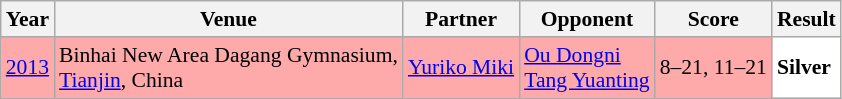<table class="sortable wikitable" style="font-size: 90%;">
<tr>
<th>Year</th>
<th>Venue</th>
<th>Partner</th>
<th>Opponent</th>
<th>Score</th>
<th>Result</th>
</tr>
<tr style="background:#FFAAAA">
<td align="center"><a href='#'>2013</a></td>
<td align="left">Binhai New Area Dagang Gymnasium,<br><a href='#'>Tianjin</a>, China</td>
<td align="left"> <a href='#'>Yuriko Miki</a></td>
<td align="left"> <a href='#'>Ou Dongni</a><br> <a href='#'>Tang Yuanting</a></td>
<td align="left">8–21, 11–21</td>
<td style="text-align:left; background:white"> <strong>Silver</strong></td>
</tr>
</table>
